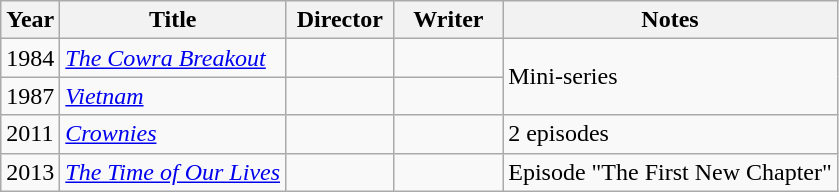<table class="wikitable">
<tr>
<th>Year</th>
<th>Title</th>
<th width=65>Director</th>
<th width=65>Writer</th>
<th>Notes</th>
</tr>
<tr>
<td>1984</td>
<td><em><a href='#'>The Cowra Breakout</a></em></td>
<td></td>
<td></td>
<td rowspan=2>Mini-series</td>
</tr>
<tr>
<td>1987</td>
<td><em><a href='#'>Vietnam</a></em></td>
<td></td>
<td></td>
</tr>
<tr>
<td>2011</td>
<td><em><a href='#'>Crownies</a></em></td>
<td></td>
<td></td>
<td>2 episodes</td>
</tr>
<tr>
<td>2013</td>
<td><em><a href='#'>The Time of Our Lives</a></em></td>
<td></td>
<td></td>
<td>Episode "The First New Chapter"</td>
</tr>
</table>
